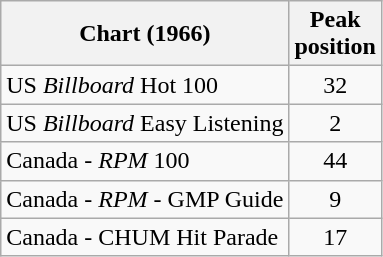<table class="wikitable sortable">
<tr>
<th align="left">Chart (1966)</th>
<th style="text-align:center;">Peak<br>position</th>
</tr>
<tr>
<td align="left">US <em>Billboard</em> Hot 100</td>
<td style="text-align:center;">32</td>
</tr>
<tr>
<td align="left">US <em>Billboard</em> Easy Listening</td>
<td style="text-align:center;">2</td>
</tr>
<tr>
<td align="left">Canada - <em>RPM</em> 100</td>
<td style="text-align:center;">44</td>
</tr>
<tr>
<td align="left">Canada - <em>RPM</em> - GMP Guide</td>
<td style="text-align:center;">9</td>
</tr>
<tr>
<td align="left">Canada - CHUM Hit Parade</td>
<td style="text-align:center;">17</td>
</tr>
</table>
